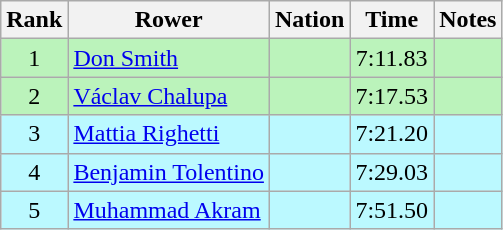<table class="wikitable sortable" style="text-align:center">
<tr>
<th>Rank</th>
<th>Rower</th>
<th>Nation</th>
<th>Time</th>
<th>Notes</th>
</tr>
<tr bgcolor=bbf3bb>
<td>1</td>
<td align=left><a href='#'>Don Smith</a></td>
<td align=left></td>
<td>7:11.83</td>
<td></td>
</tr>
<tr bgcolor=bbf3bb>
<td>2</td>
<td align=left><a href='#'>Václav Chalupa</a></td>
<td align=left></td>
<td>7:17.53</td>
<td></td>
</tr>
<tr bgcolor=bbf9ff>
<td>3</td>
<td align=left><a href='#'>Mattia Righetti</a></td>
<td align=left></td>
<td>7:21.20</td>
<td></td>
</tr>
<tr bgcolor=bbf9ff>
<td>4</td>
<td align=left><a href='#'>Benjamin Tolentino</a></td>
<td align=left></td>
<td>7:29.03</td>
<td></td>
</tr>
<tr bgcolor=bbf9ff>
<td>5</td>
<td align=left><a href='#'>Muhammad Akram</a></td>
<td align=left></td>
<td>7:51.50</td>
<td></td>
</tr>
</table>
